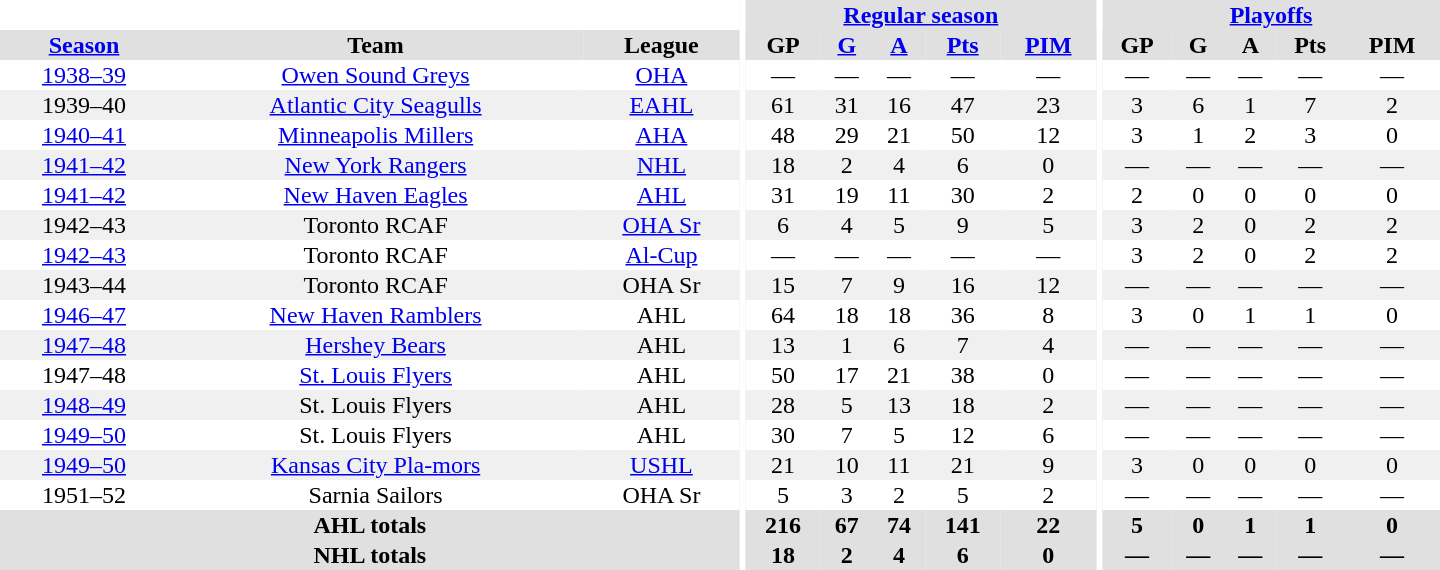<table border="0" cellpadding="1" cellspacing="0" style="text-align:center; width:60em">
<tr bgcolor="#e0e0e0">
<th colspan="3" bgcolor="#ffffff"></th>
<th rowspan="100" bgcolor="#ffffff"></th>
<th colspan="5"><a href='#'>Regular season</a></th>
<th rowspan="100" bgcolor="#ffffff"></th>
<th colspan="5"><a href='#'>Playoffs</a></th>
</tr>
<tr bgcolor="#e0e0e0">
<th><a href='#'>Season</a></th>
<th>Team</th>
<th>League</th>
<th>GP</th>
<th><a href='#'>G</a></th>
<th><a href='#'>A</a></th>
<th><a href='#'>Pts</a></th>
<th><a href='#'>PIM</a></th>
<th>GP</th>
<th>G</th>
<th>A</th>
<th>Pts</th>
<th>PIM</th>
</tr>
<tr>
<td><a href='#'>1938–39</a></td>
<td><a href='#'>Owen Sound Greys</a></td>
<td><a href='#'>OHA</a></td>
<td>—</td>
<td>—</td>
<td>—</td>
<td>—</td>
<td>—</td>
<td>—</td>
<td>—</td>
<td>—</td>
<td>—</td>
<td>—</td>
</tr>
<tr bgcolor="#f0f0f0">
<td>1939–40</td>
<td><a href='#'>Atlantic City Seagulls</a></td>
<td><a href='#'>EAHL</a></td>
<td>61</td>
<td>31</td>
<td>16</td>
<td>47</td>
<td>23</td>
<td>3</td>
<td>6</td>
<td>1</td>
<td>7</td>
<td>2</td>
</tr>
<tr>
<td><a href='#'>1940–41</a></td>
<td><a href='#'>Minneapolis Millers</a></td>
<td><a href='#'>AHA</a></td>
<td>48</td>
<td>29</td>
<td>21</td>
<td>50</td>
<td>12</td>
<td>3</td>
<td>1</td>
<td>2</td>
<td>3</td>
<td>0</td>
</tr>
<tr bgcolor="#f0f0f0">
<td><a href='#'>1941–42</a></td>
<td><a href='#'>New York Rangers</a></td>
<td><a href='#'>NHL</a></td>
<td>18</td>
<td>2</td>
<td>4</td>
<td>6</td>
<td>0</td>
<td>—</td>
<td>—</td>
<td>—</td>
<td>—</td>
<td>—</td>
</tr>
<tr>
<td><a href='#'>1941–42</a></td>
<td><a href='#'>New Haven Eagles</a></td>
<td><a href='#'>AHL</a></td>
<td>31</td>
<td>19</td>
<td>11</td>
<td>30</td>
<td>2</td>
<td>2</td>
<td>0</td>
<td>0</td>
<td>0</td>
<td>0</td>
</tr>
<tr bgcolor="#f0f0f0">
<td>1942–43</td>
<td>Toronto RCAF</td>
<td><a href='#'>OHA Sr</a></td>
<td>6</td>
<td>4</td>
<td>5</td>
<td>9</td>
<td>5</td>
<td>3</td>
<td>2</td>
<td>0</td>
<td>2</td>
<td>2</td>
</tr>
<tr>
<td><a href='#'>1942–43</a></td>
<td>Toronto RCAF</td>
<td><a href='#'>Al-Cup</a></td>
<td>—</td>
<td>—</td>
<td>—</td>
<td>—</td>
<td>—</td>
<td>3</td>
<td>2</td>
<td>0</td>
<td>2</td>
<td>2</td>
</tr>
<tr bgcolor="#f0f0f0">
<td>1943–44</td>
<td>Toronto RCAF</td>
<td>OHA Sr</td>
<td>15</td>
<td>7</td>
<td>9</td>
<td>16</td>
<td>12</td>
<td>—</td>
<td>—</td>
<td>—</td>
<td>—</td>
<td>—</td>
</tr>
<tr>
<td><a href='#'>1946–47</a></td>
<td><a href='#'>New Haven Ramblers</a></td>
<td>AHL</td>
<td>64</td>
<td>18</td>
<td>18</td>
<td>36</td>
<td>8</td>
<td>3</td>
<td>0</td>
<td>1</td>
<td>1</td>
<td>0</td>
</tr>
<tr bgcolor="#f0f0f0">
<td><a href='#'>1947–48</a></td>
<td><a href='#'>Hershey Bears</a></td>
<td>AHL</td>
<td>13</td>
<td>1</td>
<td>6</td>
<td>7</td>
<td>4</td>
<td>—</td>
<td>—</td>
<td>—</td>
<td>—</td>
<td>—</td>
</tr>
<tr>
<td>1947–48</td>
<td><a href='#'>St. Louis Flyers</a></td>
<td>AHL</td>
<td>50</td>
<td>17</td>
<td>21</td>
<td>38</td>
<td>0</td>
<td>—</td>
<td>—</td>
<td>—</td>
<td>—</td>
<td>—</td>
</tr>
<tr bgcolor="#f0f0f0">
<td><a href='#'>1948–49</a></td>
<td>St. Louis Flyers</td>
<td>AHL</td>
<td>28</td>
<td>5</td>
<td>13</td>
<td>18</td>
<td>2</td>
<td>—</td>
<td>—</td>
<td>—</td>
<td>—</td>
<td>—</td>
</tr>
<tr>
<td><a href='#'>1949–50</a></td>
<td>St. Louis Flyers</td>
<td>AHL</td>
<td>30</td>
<td>7</td>
<td>5</td>
<td>12</td>
<td>6</td>
<td>—</td>
<td>—</td>
<td>—</td>
<td>—</td>
<td>—</td>
</tr>
<tr bgcolor="#f0f0f0">
<td><a href='#'>1949–50</a></td>
<td><a href='#'>Kansas City Pla-mors</a></td>
<td><a href='#'>USHL</a></td>
<td>21</td>
<td>10</td>
<td>11</td>
<td>21</td>
<td>9</td>
<td>3</td>
<td>0</td>
<td>0</td>
<td>0</td>
<td>0</td>
</tr>
<tr>
<td>1951–52</td>
<td>Sarnia Sailors</td>
<td>OHA Sr</td>
<td>5</td>
<td>3</td>
<td>2</td>
<td>5</td>
<td>2</td>
<td>—</td>
<td>—</td>
<td>—</td>
<td>—</td>
<td>—</td>
</tr>
<tr bgcolor="#e0e0e0">
<th colspan="3">AHL totals</th>
<th>216</th>
<th>67</th>
<th>74</th>
<th>141</th>
<th>22</th>
<th>5</th>
<th>0</th>
<th>1</th>
<th>1</th>
<th>0</th>
</tr>
<tr bgcolor="#e0e0e0">
<th colspan="3">NHL totals</th>
<th>18</th>
<th>2</th>
<th>4</th>
<th>6</th>
<th>0</th>
<th>—</th>
<th>—</th>
<th>—</th>
<th>—</th>
<th>—</th>
</tr>
</table>
